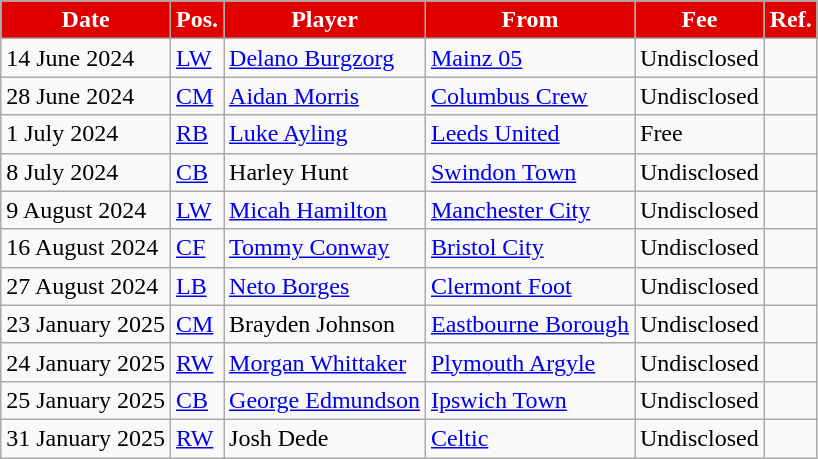<table class="wikitable plainrowheaders sortable">
<tr>
<th style="background:#E00000; color:#FFFFFF; ">Date</th>
<th style="background:#E00000; color:#FFFFFF; ">Pos.</th>
<th style="background:#E00000; color:#FFFFFF; ">Player</th>
<th style="background:#E00000; color:#FFFFFF; ">From</th>
<th style="background:#E00000; color:#FFFFFF; ">Fee</th>
<th style="background:#E00000; color:#FFFFFF; ">Ref.</th>
</tr>
<tr>
<td>14 June 2024</td>
<td><a href='#'>LW</a></td>
<td> <a href='#'>Delano Burgzorg</a></td>
<td> <a href='#'>Mainz 05</a></td>
<td>Undisclosed</td>
<td></td>
</tr>
<tr>
<td>28 June 2024</td>
<td><a href='#'>CM</a></td>
<td> <a href='#'>Aidan Morris</a></td>
<td> <a href='#'>Columbus Crew</a></td>
<td>Undisclosed</td>
<td></td>
</tr>
<tr>
<td>1 July 2024</td>
<td><a href='#'>RB</a></td>
<td> <a href='#'>Luke Ayling</a></td>
<td> <a href='#'>Leeds United</a></td>
<td>Free</td>
<td></td>
</tr>
<tr>
<td>8 July 2024</td>
<td><a href='#'>CB</a></td>
<td> Harley Hunt</td>
<td> <a href='#'>Swindon Town</a></td>
<td>Undisclosed</td>
<td></td>
</tr>
<tr>
<td>9 August 2024</td>
<td><a href='#'>LW</a></td>
<td> <a href='#'>Micah Hamilton</a></td>
<td> <a href='#'>Manchester City</a></td>
<td>Undisclosed</td>
<td></td>
</tr>
<tr>
<td>16 August 2024</td>
<td><a href='#'>CF</a></td>
<td> <a href='#'>Tommy Conway</a></td>
<td> <a href='#'>Bristol City</a></td>
<td>Undisclosed</td>
<td></td>
</tr>
<tr>
<td>27 August 2024</td>
<td><a href='#'>LB</a></td>
<td> <a href='#'>Neto Borges</a></td>
<td> <a href='#'>Clermont Foot</a></td>
<td>Undisclosed</td>
<td></td>
</tr>
<tr>
<td>23 January 2025</td>
<td><a href='#'>CM</a></td>
<td> Brayden Johnson</td>
<td> <a href='#'>Eastbourne Borough</a></td>
<td>Undisclosed</td>
<td></td>
</tr>
<tr>
<td>24 January 2025</td>
<td><a href='#'>RW</a></td>
<td> <a href='#'>Morgan Whittaker</a></td>
<td> <a href='#'>Plymouth Argyle</a></td>
<td>Undisclosed</td>
<td></td>
</tr>
<tr>
<td>25 January 2025</td>
<td><a href='#'>CB</a></td>
<td> <a href='#'>George Edmundson</a></td>
<td> <a href='#'>Ipswich Town</a></td>
<td>Undisclosed</td>
<td></td>
</tr>
<tr>
<td>31 January 2025</td>
<td><a href='#'>RW</a></td>
<td> Josh Dede</td>
<td> <a href='#'>Celtic</a></td>
<td>Undisclosed</td>
<td></td>
</tr>
</table>
